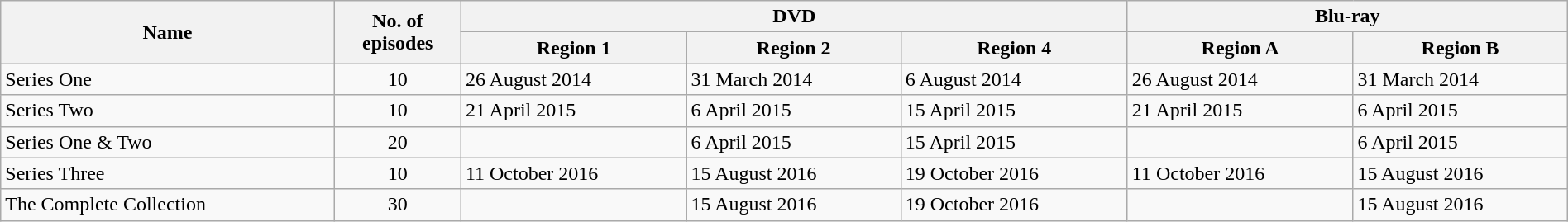<table class="wikitable plainrowheaders" style="width:100%;">
<tr>
<th scope="col" rowspan="2">Name</th>
<th scope="col" rowspan="2">No. of<br>episodes</th>
<th scope="col" colspan="3">DVD</th>
<th scope="col" colspan="2">Blu-ray</th>
</tr>
<tr>
<th scope="col">Region 1</th>
<th scope="col">Region 2</th>
<th scope="col">Region 4</th>
<th scope="col">Region A</th>
<th scope="col">Region B</th>
</tr>
<tr>
<td scope="row">Series One</td>
<td style="text-align:center;">10</td>
<td>26 August 2014</td>
<td>31 March 2014</td>
<td>6 August 2014</td>
<td>26 August 2014</td>
<td>31 March 2014</td>
</tr>
<tr>
<td scope="row">Series Two</td>
<td style="text-align:center;">10</td>
<td>21 April 2015</td>
<td>6 April 2015</td>
<td>15 April 2015</td>
<td>21 April 2015</td>
<td>6 April 2015</td>
</tr>
<tr>
<td scope="row">Series One & Two</td>
<td style="text-align:center;">20</td>
<td></td>
<td>6 April 2015</td>
<td>15 April 2015</td>
<td></td>
<td>6 April 2015</td>
</tr>
<tr>
<td scope="row">Series Three</td>
<td style="text-align:center;">10</td>
<td>11 October 2016</td>
<td>15 August 2016</td>
<td>19 October 2016</td>
<td>11 October 2016</td>
<td>15 August 2016</td>
</tr>
<tr>
<td scope="row">The Complete Collection</td>
<td style="text-align:center;">30</td>
<td></td>
<td>15 August 2016</td>
<td>19 October 2016</td>
<td></td>
<td>15 August 2016</td>
</tr>
</table>
